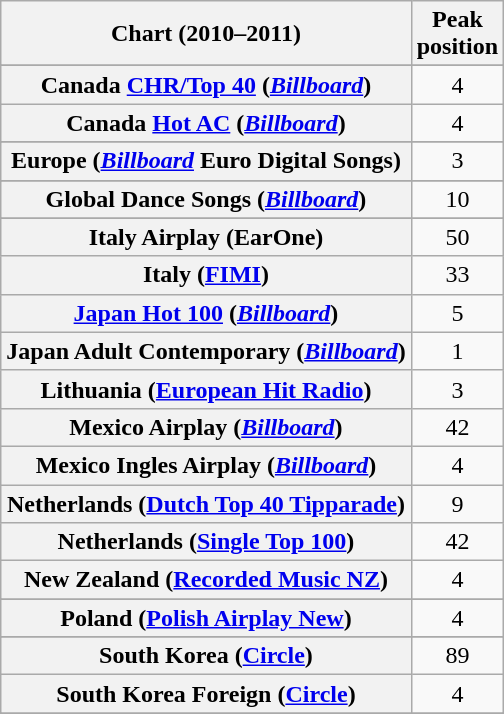<table class="wikitable sortable plainrowheaders" style="text-align:center">
<tr>
<th scope="col">Chart (2010–2011)</th>
<th scope="col">Peak<br>position</th>
</tr>
<tr>
</tr>
<tr>
</tr>
<tr>
</tr>
<tr>
</tr>
<tr>
</tr>
<tr>
<th scope="row">Canada <a href='#'>CHR/Top 40</a> (<em><a href='#'>Billboard</a></em>)</th>
<td>4</td>
</tr>
<tr>
<th scope="row">Canada <a href='#'>Hot AC</a> (<em><a href='#'>Billboard</a></em>)</th>
<td>4</td>
</tr>
<tr>
</tr>
<tr>
</tr>
<tr>
<th scope="row">Europe (<em><a href='#'>Billboard</a></em> Euro Digital Songs)</th>
<td>3</td>
</tr>
<tr>
</tr>
<tr>
</tr>
<tr>
<th scope="row">Global Dance Songs (<a href='#'><em>Billboard</em></a>)</th>
<td>10</td>
</tr>
<tr>
</tr>
<tr>
<th scope="row">Italy Airplay (EarOne)</th>
<td>50</td>
</tr>
<tr>
<th scope="row">Italy (<a href='#'>FIMI</a>)</th>
<td>33</td>
</tr>
<tr>
<th scope="row"><a href='#'>Japan Hot 100</a> (<em><a href='#'>Billboard</a></em>)</th>
<td>5</td>
</tr>
<tr>
<th scope="row">Japan Adult Contemporary (<em><a href='#'>Billboard</a></em>)</th>
<td>1</td>
</tr>
<tr>
<th scope="row">Lithuania (<a href='#'>European Hit Radio</a>)</th>
<td>3</td>
</tr>
<tr>
<th scope="row">Mexico Airplay (<em><a href='#'>Billboard</a></em>)</th>
<td>42</td>
</tr>
<tr>
<th scope="row">Mexico Ingles Airplay (<em><a href='#'>Billboard</a></em>)</th>
<td>4</td>
</tr>
<tr>
<th scope="row">Netherlands (<a href='#'>Dutch Top 40 Tipparade</a>)</th>
<td>9</td>
</tr>
<tr>
<th scope="row">Netherlands (<a href='#'>Single Top 100</a>)</th>
<td>42</td>
</tr>
<tr>
<th scope="row">New Zealand (<a href='#'>Recorded Music NZ</a>)</th>
<td>4</td>
</tr>
<tr>
</tr>
<tr>
<th scope="row">Poland (<a href='#'>Polish Airplay New</a>)</th>
<td>4</td>
</tr>
<tr>
</tr>
<tr>
</tr>
<tr>
<th scope="row">South Korea (<a href='#'>Circle</a>)</th>
<td>89</td>
</tr>
<tr>
<th scope="row">South Korea Foreign (<a href='#'>Circle</a>)</th>
<td>4</td>
</tr>
<tr>
</tr>
<tr>
</tr>
<tr>
</tr>
<tr>
</tr>
<tr>
</tr>
<tr>
</tr>
<tr>
</tr>
<tr>
</tr>
<tr>
</tr>
<tr>
</tr>
</table>
